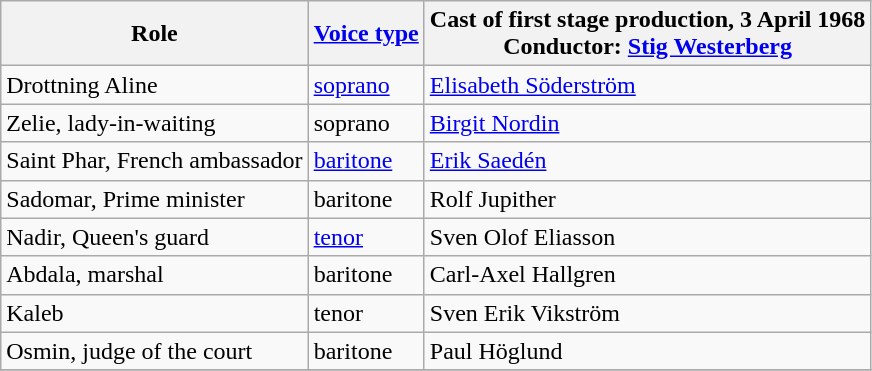<table class="wikitable">
<tr>
<th>Role</th>
<th><a href='#'>Voice type</a></th>
<th>Cast of first stage production, 3 April 1968<br>Conductor: <a href='#'>Stig Westerberg</a></th>
</tr>
<tr>
<td>Drottning Aline</td>
<td><a href='#'>soprano</a></td>
<td><a href='#'>Elisabeth Söderström</a></td>
</tr>
<tr>
<td>Zelie, lady-in-waiting</td>
<td>soprano</td>
<td><a href='#'>Birgit Nordin</a></td>
</tr>
<tr>
<td>Saint Phar, French ambassador</td>
<td><a href='#'>baritone</a></td>
<td><a href='#'>Erik Saedén</a></td>
</tr>
<tr>
<td>Sadomar, Prime minister</td>
<td>baritone</td>
<td>Rolf Jupither</td>
</tr>
<tr>
<td>Nadir, Queen's guard</td>
<td><a href='#'>tenor</a></td>
<td>Sven Olof Eliasson</td>
</tr>
<tr>
<td>Abdala, marshal</td>
<td>baritone</td>
<td>Carl-Axel Hallgren</td>
</tr>
<tr>
<td>Kaleb</td>
<td>tenor</td>
<td>Sven Erik Vikström</td>
</tr>
<tr>
<td>Osmin, judge of the court</td>
<td>baritone</td>
<td>Paul Höglund</td>
</tr>
<tr>
</tr>
</table>
